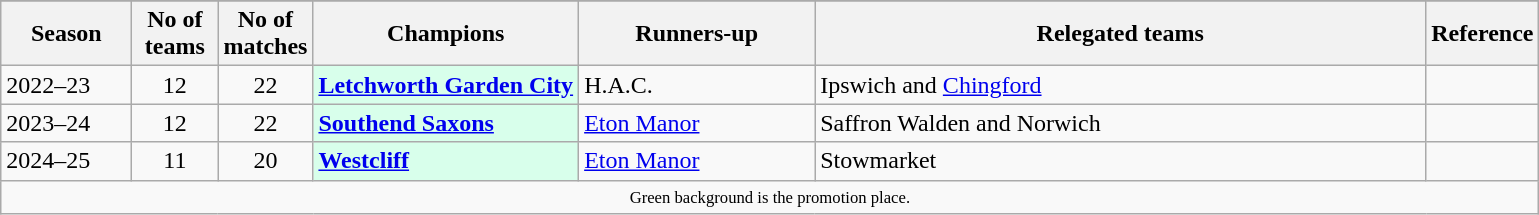<table class="wikitable">
<tr>
</tr>
<tr>
<th style="width:80px;">Season</th>
<th style="width:50px;">No of teams</th>
<th style="width:50px;">No of matches</th>
<th style="width:200x;">Champions</th>
<th style="width:150px;">Runners-up</th>
<th style="width:400px;">Relegated teams</th>
<th style="width:50px;">Reference</th>
</tr>
<tr>
<td>2022–23</td>
<td style="text-align: center;">12</td>
<td style="text-align: center;">22</td>
<td style="background:#d8ffeb;"><strong><a href='#'>Letchworth Garden City</a></strong></td>
<td>H.A.C.</td>
<td>Ipswich and <a href='#'>Chingford</a></td>
<td></td>
</tr>
<tr>
<td>2023–24</td>
<td style="text-align: center;">12</td>
<td style="text-align: center;">22</td>
<td style="background:#d8ffeb;"><strong><a href='#'>Southend Saxons</a></strong></td>
<td><a href='#'>Eton Manor</a></td>
<td>Saffron Walden and Norwich</td>
<td></td>
</tr>
<tr>
<td>2024–25</td>
<td style="text-align: center;">11</td>
<td style="text-align: center;">20</td>
<td style="background:#d8ffeb;"><strong><a href='#'>Westcliff</a></strong></td>
<td><a href='#'>Eton Manor</a></td>
<td>Stowmarket</td>
<td></td>
</tr>
<tr>
<td colspan="15"  style="border:0; font-size:smaller; text-align:center;"><small><span>Green background</span> is the promotion place.</small></td>
</tr>
</table>
